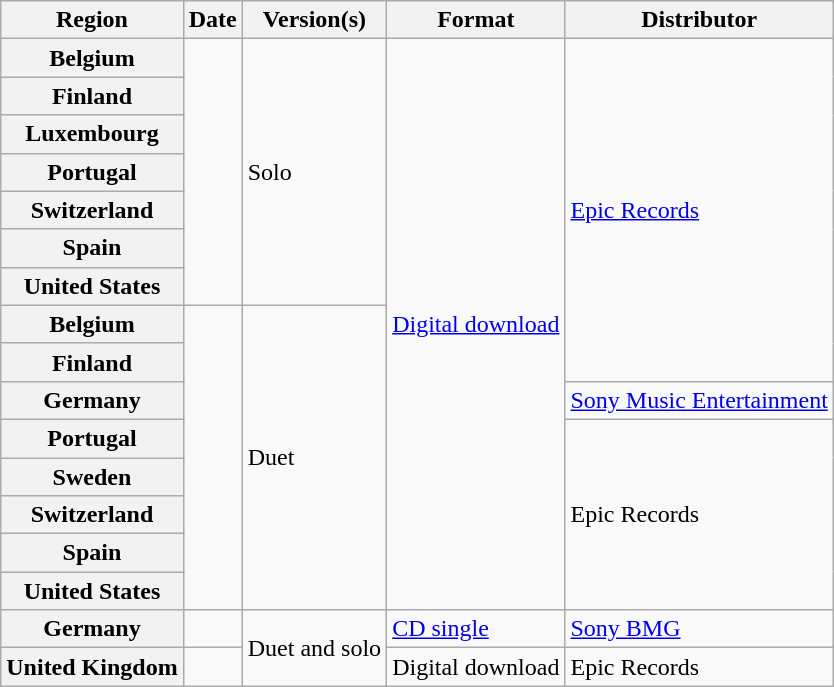<table class="wikitable plainrowheaders sortable">
<tr>
<th scope="col">Region</th>
<th scope="col">Date</th>
<th scope="col">Version(s)</th>
<th scope="col">Format</th>
<th scope="col">Distributor</th>
</tr>
<tr>
<th scope="row">Belgium</th>
<td rowspan="7"></td>
<td rowspan="7">Solo</td>
<td rowspan="15"><a href='#'>Digital download</a></td>
<td rowspan="9"><a href='#'>Epic Records</a></td>
</tr>
<tr>
<th scope="row">Finland</th>
</tr>
<tr>
<th scope="row">Luxembourg</th>
</tr>
<tr>
<th scope="row">Portugal</th>
</tr>
<tr>
<th scope="row">Switzerland</th>
</tr>
<tr>
<th scope="row">Spain</th>
</tr>
<tr>
<th scope="row">United States</th>
</tr>
<tr>
<th scope="row">Belgium</th>
<td rowspan="8"></td>
<td rowspan="8">Duet</td>
</tr>
<tr>
<th scope="row">Finland</th>
</tr>
<tr>
<th scope="row">Germany</th>
<td><a href='#'>Sony Music Entertainment</a></td>
</tr>
<tr>
<th scope="row">Portugal</th>
<td rowspan="5">Epic Records</td>
</tr>
<tr>
<th scope="row">Sweden</th>
</tr>
<tr>
<th scope="row">Switzerland</th>
</tr>
<tr>
<th scope="row">Spain</th>
</tr>
<tr>
<th scope="row">United States</th>
</tr>
<tr>
<th scope="row">Germany</th>
<td></td>
<td rowspan="2">Duet and solo</td>
<td><a href='#'>CD single</a></td>
<td><a href='#'>Sony BMG</a></td>
</tr>
<tr>
<th scope="row">United Kingdom</th>
<td></td>
<td>Digital download</td>
<td>Epic Records</td>
</tr>
</table>
